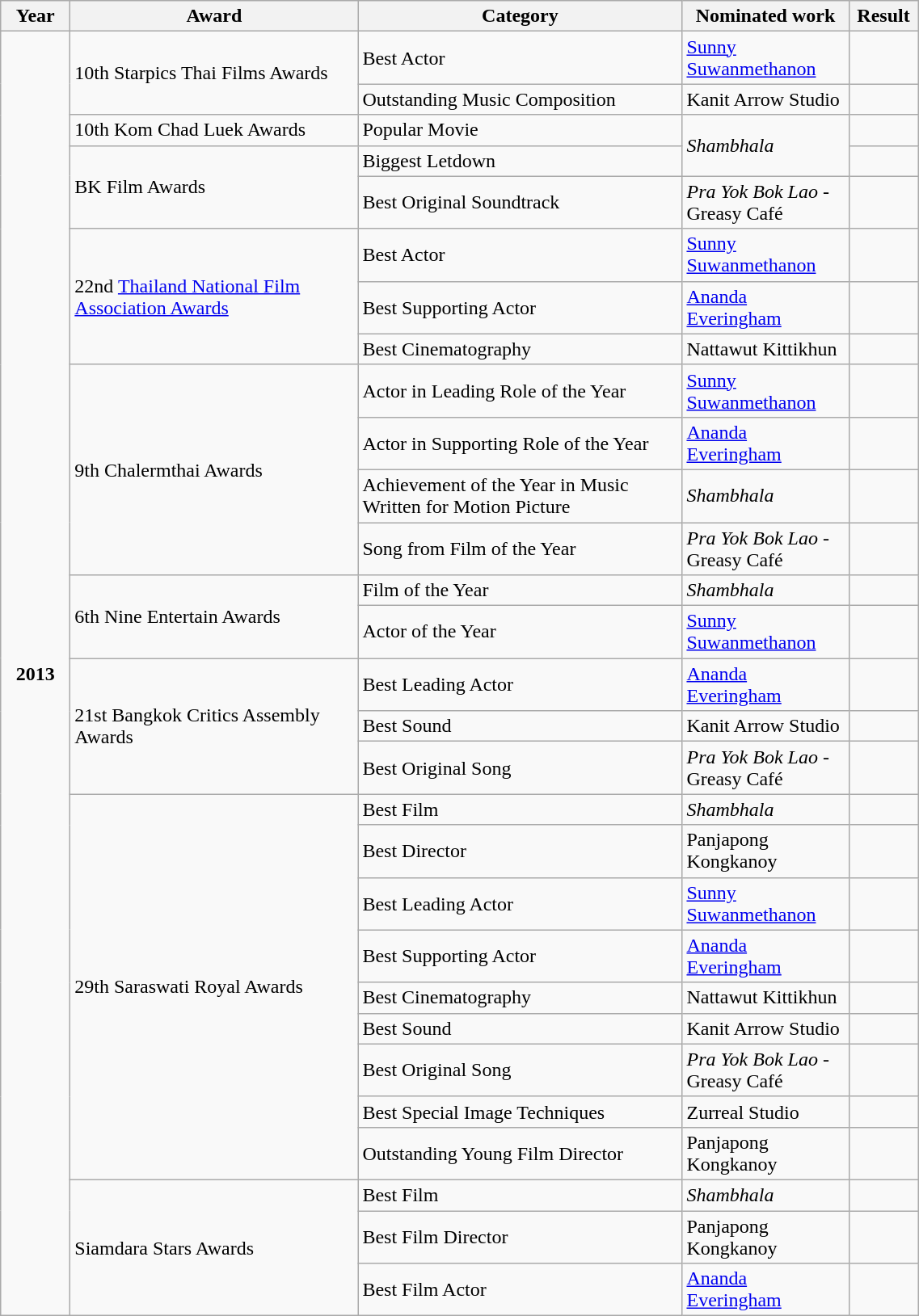<table class="wikitable">
<tr>
<th style="width:50px;">Year</th>
<th style="width:230px;">Award</th>
<th style="width:260px;">Category</th>
<th style="width:130px;">Nominated work</th>
<th style="width:50px;">Result</th>
</tr>
<tr>
<td rowspan="29" style="text-align:center"><strong>2013</strong></td>
<td rowspan="2">10th Starpics Thai Films Awards</td>
<td>Best Actor</td>
<td><a href='#'>Sunny Suwanmethanon</a></td>
<td></td>
</tr>
<tr>
<td>Outstanding Music Composition</td>
<td>Kanit Arrow Studio</td>
<td></td>
</tr>
<tr>
<td>10th Kom Chad Luek Awards</td>
<td>Popular Movie</td>
<td rowspan="2"><em>Shambhala</em></td>
<td></td>
</tr>
<tr>
<td rowspan="2">BK Film Awards</td>
<td>Biggest Letdown</td>
<td></td>
</tr>
<tr>
<td>Best Original Soundtrack</td>
<td><em>Pra Yok Bok Lao</em> - Greasy Café</td>
<td></td>
</tr>
<tr>
<td rowspan="3">22nd <a href='#'>Thailand National Film Association Awards</a></td>
<td>Best Actor</td>
<td><a href='#'>Sunny Suwanmethanon</a></td>
<td></td>
</tr>
<tr>
<td>Best Supporting Actor</td>
<td><a href='#'>Ananda Everingham</a></td>
<td></td>
</tr>
<tr>
<td>Best Cinematography</td>
<td>Nattawut Kittikhun</td>
<td></td>
</tr>
<tr>
<td rowspan="4">9th Chalermthai Awards</td>
<td>Actor in Leading Role of the Year</td>
<td><a href='#'>Sunny Suwanmethanon</a></td>
<td></td>
</tr>
<tr>
<td>Actor in Supporting Role of the Year</td>
<td><a href='#'>Ananda Everingham</a></td>
<td></td>
</tr>
<tr>
<td>Achievement of the Year in Music Written for Motion Picture</td>
<td><em>Shambhala</em></td>
<td></td>
</tr>
<tr>
<td>Song from Film of the Year</td>
<td><em>Pra Yok Bok Lao</em> - Greasy Café</td>
<td></td>
</tr>
<tr>
<td rowspan="2">6th Nine Entertain Awards</td>
<td>Film of the Year</td>
<td><em>Shambhala</em></td>
<td></td>
</tr>
<tr>
<td>Actor of the Year</td>
<td><a href='#'>Sunny Suwanmethanon</a></td>
<td></td>
</tr>
<tr>
<td rowspan="3">21st Bangkok Critics Assembly Awards</td>
<td>Best Leading Actor</td>
<td><a href='#'>Ananda Everingham</a></td>
<td></td>
</tr>
<tr>
<td>Best Sound</td>
<td>Kanit Arrow Studio</td>
<td></td>
</tr>
<tr>
<td>Best Original Song</td>
<td><em>Pra Yok Bok Lao</em> - Greasy Café</td>
<td></td>
</tr>
<tr>
<td rowspan="9">29th Saraswati Royal Awards</td>
<td>Best Film</td>
<td><em>Shambhala</em></td>
<td></td>
</tr>
<tr>
<td>Best Director</td>
<td>Panjapong Kongkanoy</td>
<td></td>
</tr>
<tr>
<td>Best Leading Actor</td>
<td><a href='#'>Sunny Suwanmethanon</a></td>
<td></td>
</tr>
<tr>
<td>Best Supporting Actor</td>
<td><a href='#'>Ananda Everingham</a></td>
<td></td>
</tr>
<tr>
<td>Best Cinematography</td>
<td>Nattawut Kittikhun</td>
<td></td>
</tr>
<tr>
<td>Best Sound</td>
<td>Kanit Arrow Studio</td>
<td></td>
</tr>
<tr>
<td>Best Original Song</td>
<td><em>Pra Yok Bok Lao</em> - Greasy Café</td>
<td></td>
</tr>
<tr>
<td>Best Special Image Techniques</td>
<td>Zurreal Studio</td>
<td></td>
</tr>
<tr>
<td>Outstanding Young Film Director</td>
<td>Panjapong Kongkanoy</td>
<td></td>
</tr>
<tr>
<td rowspan="3">Siamdara Stars Awards</td>
<td>Best Film</td>
<td><em>Shambhala</em></td>
<td></td>
</tr>
<tr>
<td>Best Film Director</td>
<td>Panjapong Kongkanoy</td>
<td></td>
</tr>
<tr>
<td>Best Film Actor</td>
<td><a href='#'>Ananda Everingham</a></td>
<td></td>
</tr>
</table>
